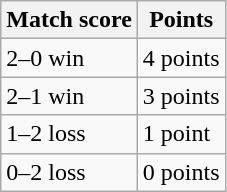<table class="wikitable">
<tr>
<th>Match score</th>
<th>Points</th>
</tr>
<tr>
<td>2–0 win</td>
<td>4 points</td>
</tr>
<tr>
<td>2–1 win</td>
<td>3 points</td>
</tr>
<tr>
<td>1–2 loss</td>
<td>1 point</td>
</tr>
<tr>
<td>0–2 loss</td>
<td>0 points</td>
</tr>
</table>
